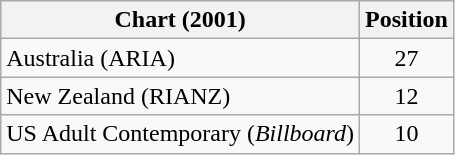<table class="wikitable sortable">
<tr>
<th>Chart (2001)</th>
<th>Position</th>
</tr>
<tr>
<td>Australia (ARIA)</td>
<td align="center">27</td>
</tr>
<tr>
<td>New Zealand (RIANZ)</td>
<td align="center">12</td>
</tr>
<tr>
<td>US Adult Contemporary (<em>Billboard</em>)</td>
<td align="center">10</td>
</tr>
</table>
